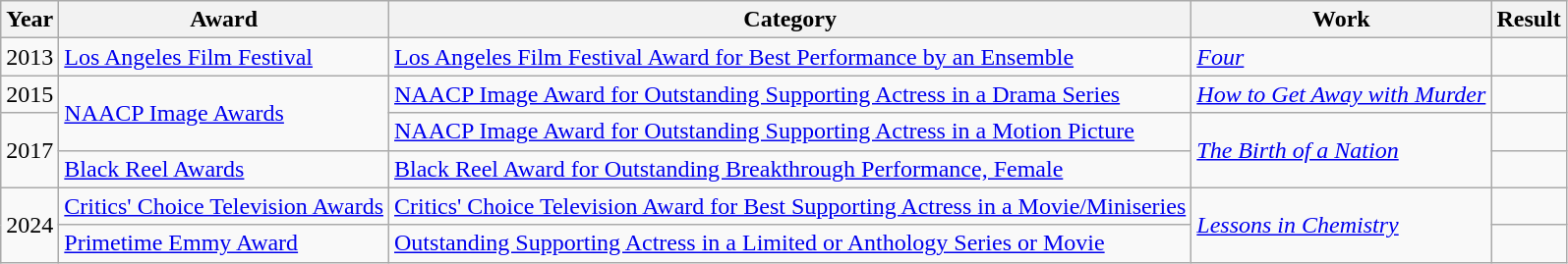<table class="wikitable sortable">
<tr>
<th>Year</th>
<th>Award</th>
<th>Category</th>
<th>Work</th>
<th>Result</th>
</tr>
<tr>
<td>2013</td>
<td><a href='#'>Los Angeles Film Festival</a></td>
<td><a href='#'>Los Angeles Film Festival Award for Best Performance by an Ensemble</a></td>
<td><em><a href='#'>Four</a></em></td>
<td></td>
</tr>
<tr>
<td>2015</td>
<td rowspan="2"><a href='#'>NAACP Image Awards</a></td>
<td><a href='#'>NAACP Image Award for Outstanding Supporting Actress in a Drama Series</a></td>
<td><em><a href='#'>How to Get Away with Murder</a></em></td>
<td></td>
</tr>
<tr>
<td rowspan="2">2017</td>
<td><a href='#'>NAACP Image Award for Outstanding Supporting Actress in a Motion Picture</a></td>
<td rowspan="2"><em><a href='#'>The Birth of a Nation</a></em></td>
<td></td>
</tr>
<tr>
<td><a href='#'>Black Reel Awards</a></td>
<td><a href='#'>Black Reel Award for Outstanding Breakthrough Performance, Female</a></td>
<td></td>
</tr>
<tr>
<td rowspan=2>2024</td>
<td><a href='#'>Critics' Choice Television Awards</a></td>
<td><a href='#'>Critics' Choice Television Award for Best Supporting Actress in a Movie/Miniseries</a></td>
<td rowspan=2><em><a href='#'>Lessons in Chemistry</a></em></td>
<td></td>
</tr>
<tr>
<td><a href='#'>Primetime Emmy Award</a></td>
<td><a href='#'>Outstanding Supporting Actress in a Limited or Anthology Series or Movie</a></td>
<td></td>
</tr>
</table>
